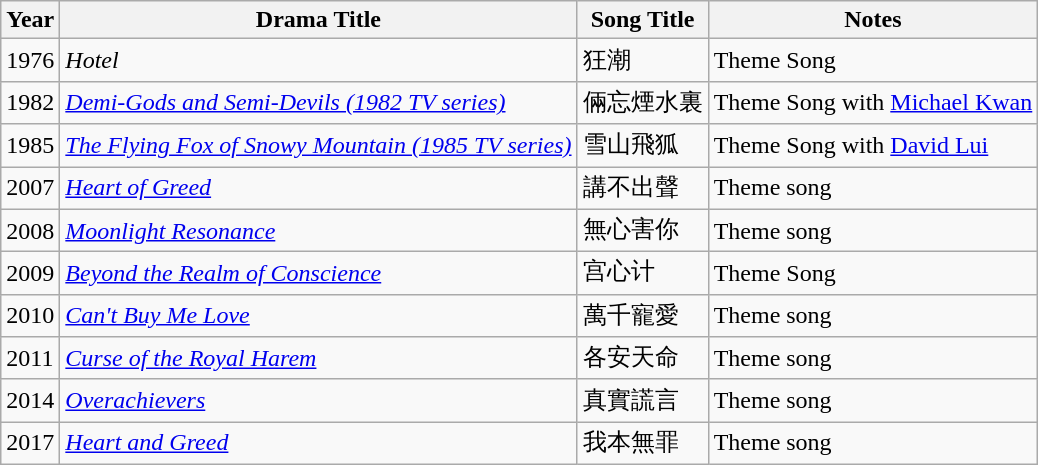<table class="wikitable sortable">
<tr>
<th>Year</th>
<th>Drama Title</th>
<th>Song Title</th>
<th>Notes</th>
</tr>
<tr>
<td>1976</td>
<td><em>Hotel</em></td>
<td>狂潮</td>
<td>Theme Song</td>
</tr>
<tr>
<td>1982</td>
<td><em> <a href='#'>Demi-Gods and Semi-Devils (1982 TV series)</a></em></td>
<td>倆忘煙水裏</td>
<td>Theme Song with <a href='#'>Michael Kwan</a></td>
</tr>
<tr>
<td>1985</td>
<td><em> <a href='#'>The Flying Fox of Snowy Mountain (1985 TV series)</a></em></td>
<td>雪山飛狐</td>
<td>Theme Song with <a href='#'>David Lui</a></td>
</tr>
<tr>
<td>2007</td>
<td><em><a href='#'>Heart of Greed</a></em></td>
<td>講不出聲</td>
<td>Theme song</td>
</tr>
<tr>
<td>2008</td>
<td><em><a href='#'>Moonlight Resonance</a></em></td>
<td>無心害你</td>
<td>Theme song</td>
</tr>
<tr>
<td>2009</td>
<td><em><a href='#'>Beyond the Realm of Conscience</a></em></td>
<td>宫心计</td>
<td>Theme Song</td>
</tr>
<tr>
<td>2010</td>
<td><em><a href='#'>Can't Buy Me Love</a></em></td>
<td>萬千寵愛</td>
<td>Theme song</td>
</tr>
<tr>
<td>2011</td>
<td><em><a href='#'>Curse of the Royal Harem</a></em></td>
<td>各安天命</td>
<td>Theme song</td>
</tr>
<tr>
<td>2014</td>
<td><em><a href='#'>Overachievers</a></em></td>
<td>真實謊言</td>
<td>Theme song</td>
</tr>
<tr>
<td>2017</td>
<td><em><a href='#'>Heart and Greed</a></em></td>
<td>我本無罪</td>
<td>Theme song</td>
</tr>
</table>
